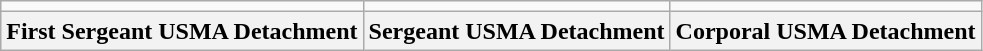<table class="wikitable">
<tr>
<td></td>
<td></td>
<td></td>
</tr>
<tr>
<th>First Sergeant USMA Detachment</th>
<th>Sergeant USMA Detachment</th>
<th>Corporal USMA Detachment</th>
</tr>
</table>
